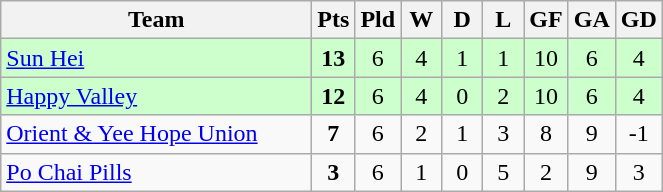<table class="wikitable" style="text-align: center;">
<tr>
<th width="200">Team</th>
<th width="20" abbr="Points">Pts</th>
<th width="20" abbr="Played">Pld</th>
<th width="20" abbr="Won">W</th>
<th width="20" abbr="Drawn">D</th>
<th width="20" abbr="Lost">L</th>
<th width="20" abbr="Goals for">GF</th>
<th width="20" abbr="Goals against">GA</th>
<th width="20" abbr="Goal difference">GD</th>
</tr>
<tr style="background: #ccffcc;">
<td style="text-align:left;"><a href='#'>Sun Hei</a></td>
<td><strong>13</strong></td>
<td>6</td>
<td>4</td>
<td>1</td>
<td>1</td>
<td>10</td>
<td>6</td>
<td>4</td>
</tr>
<tr style="background: #ccffcc;">
<td style="text-align:left;"><a href='#'>Happy Valley</a></td>
<td><strong>12</strong></td>
<td>6</td>
<td>4</td>
<td>0</td>
<td>2</td>
<td>10</td>
<td>6</td>
<td>4</td>
</tr>
<tr>
<td style="text-align:left;"><a href='#'>Orient & Yee Hope Union</a></td>
<td><strong>7</strong></td>
<td>6</td>
<td>2</td>
<td>1</td>
<td>3</td>
<td>8</td>
<td>9</td>
<td>-1</td>
</tr>
<tr>
<td style="text-align:left;"><a href='#'>Po Chai Pills</a></td>
<td><strong>3</strong></td>
<td>6</td>
<td>1</td>
<td>0</td>
<td>5</td>
<td>2</td>
<td>9</td>
<td>3</td>
</tr>
</table>
